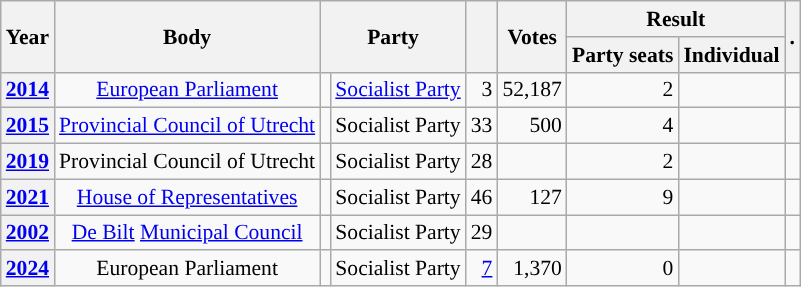<table class="wikitable plainrowheaders sortable" border=2 cellpadding=4 cellspacing=0 style="border: 1px #aaa solid; font-size: 90%; text-align:center;">
<tr>
<th scope="col" rowspan=2>Year</th>
<th scope="col" rowspan=2>Body</th>
<th scope="col" colspan=2 rowspan=2>Party</th>
<th scope="col" rowspan=2></th>
<th scope="col" rowspan=2>Votes</th>
<th scope="colgroup" colspan=2>Result</th>
<th scope="col" rowspan=2>.</th>
</tr>
<tr>
<th scope="col">Party seats</th>
<th scope="col">Individual</th>
</tr>
<tr>
<th scope="row"><a href='#'>2014</a></th>
<td><a href='#'>European Parliament</a></td>
<td style="background-color:"></td>
<td><a href='#'>Socialist Party</a></td>
<td style=text-align:right>3</td>
<td style=text-align:right>52,187</td>
<td style=text-align:right>2</td>
<td></td>
<td></td>
</tr>
<tr>
<th scope="row"><a href='#'>2015</a></th>
<td><a href='#'>Provincial Council of Utrecht</a></td>
<td style="background-color:"></td>
<td>Socialist Party</td>
<td style=text-align:right>33</td>
<td style=text-align:right>500</td>
<td style=text-align:right>4</td>
<td></td>
<td></td>
</tr>
<tr>
<th scope="row"><a href='#'>2019</a></th>
<td>Provincial Council of Utrecht</td>
<td style="background-color:"></td>
<td>Socialist Party</td>
<td style=text-align:right>28</td>
<td style=text-align:right></td>
<td style=text-align:right>2</td>
<td></td>
<td></td>
</tr>
<tr>
<th scope="row"><a href='#'>2021</a></th>
<td><a href='#'>House of Representatives</a></td>
<td style="background-color:"></td>
<td>Socialist Party</td>
<td style=text-align:right>46</td>
<td style=text-align:right>127</td>
<td style=text-align:right>9</td>
<td></td>
<td></td>
</tr>
<tr>
<th scope="row"><a href='#'>2002</a></th>
<td><a href='#'>De Bilt</a> <a href='#'>Municipal Council</a></td>
<td style="background-color:"></td>
<td>Socialist Party</td>
<td style=text-align:right>29</td>
<td style=text-align:right></td>
<td style=text-align:right></td>
<td></td>
<td></td>
</tr>
<tr>
<th scope="row"><a href='#'>2024</a></th>
<td>European Parliament</td>
<td style="background-color:"></td>
<td>Socialist Party</td>
<td style=text-align:right><a href='#'>7</a></td>
<td style=text-align:right>1,370</td>
<td style=text-align:right>0</td>
<td></td>
<td></td>
</tr>
</table>
